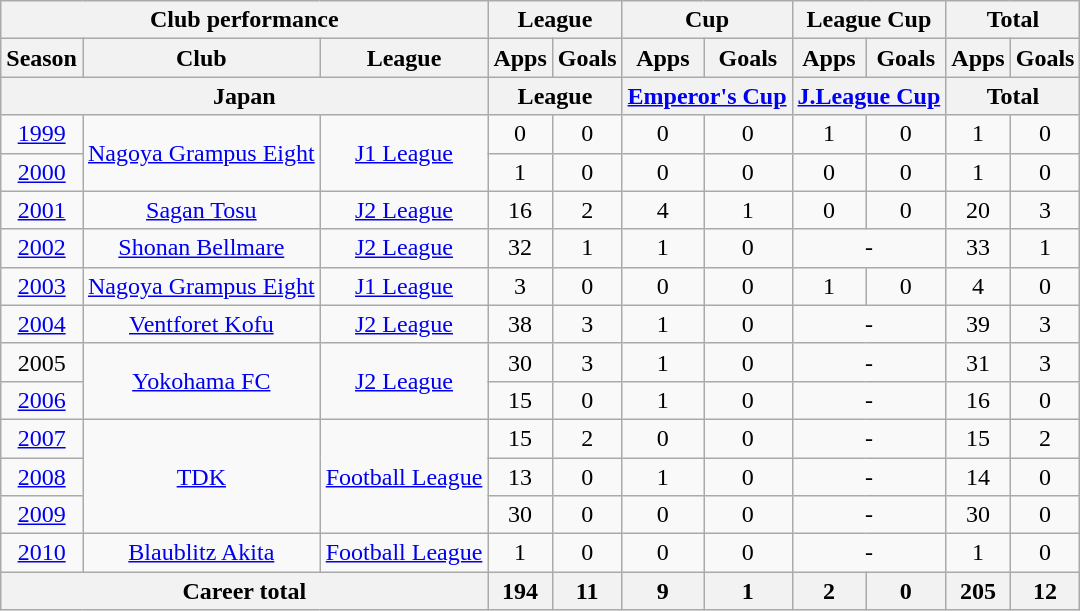<table class="wikitable" style="text-align:center">
<tr>
<th colspan=3>Club performance</th>
<th colspan=2>League</th>
<th colspan=2>Cup</th>
<th colspan=2>League Cup</th>
<th colspan=2>Total</th>
</tr>
<tr>
<th>Season</th>
<th>Club</th>
<th>League</th>
<th>Apps</th>
<th>Goals</th>
<th>Apps</th>
<th>Goals</th>
<th>Apps</th>
<th>Goals</th>
<th>Apps</th>
<th>Goals</th>
</tr>
<tr>
<th colspan=3>Japan</th>
<th colspan=2>League</th>
<th colspan=2><a href='#'>Emperor's Cup</a></th>
<th colspan=2><a href='#'>J.League Cup</a></th>
<th colspan=2>Total</th>
</tr>
<tr>
<td><a href='#'>1999</a></td>
<td rowspan="2"><a href='#'>Nagoya Grampus Eight</a></td>
<td rowspan="2"><a href='#'>J1 League</a></td>
<td>0</td>
<td>0</td>
<td>0</td>
<td>0</td>
<td>1</td>
<td>0</td>
<td>1</td>
<td>0</td>
</tr>
<tr>
<td><a href='#'>2000</a></td>
<td>1</td>
<td>0</td>
<td>0</td>
<td>0</td>
<td>0</td>
<td>0</td>
<td>1</td>
<td>0</td>
</tr>
<tr>
<td><a href='#'>2001</a></td>
<td><a href='#'>Sagan Tosu</a></td>
<td><a href='#'>J2 League</a></td>
<td>16</td>
<td>2</td>
<td>4</td>
<td>1</td>
<td>0</td>
<td>0</td>
<td>20</td>
<td>3</td>
</tr>
<tr>
<td><a href='#'>2002</a></td>
<td><a href='#'>Shonan Bellmare</a></td>
<td><a href='#'>J2 League</a></td>
<td>32</td>
<td>1</td>
<td>1</td>
<td>0</td>
<td colspan="2">-</td>
<td>33</td>
<td>1</td>
</tr>
<tr>
<td><a href='#'>2003</a></td>
<td><a href='#'>Nagoya Grampus Eight</a></td>
<td><a href='#'>J1 League</a></td>
<td>3</td>
<td>0</td>
<td>0</td>
<td>0</td>
<td>1</td>
<td>0</td>
<td>4</td>
<td>0</td>
</tr>
<tr>
<td><a href='#'>2004</a></td>
<td><a href='#'>Ventforet Kofu</a></td>
<td><a href='#'>J2 League</a></td>
<td>38</td>
<td>3</td>
<td>1</td>
<td>0</td>
<td colspan="2">-</td>
<td>39</td>
<td>3</td>
</tr>
<tr>
<td>2005</td>
<td rowspan="2"><a href='#'>Yokohama FC</a></td>
<td rowspan="2"><a href='#'>J2 League</a></td>
<td>30</td>
<td>3</td>
<td>1</td>
<td>0</td>
<td colspan="2">-</td>
<td>31</td>
<td>3</td>
</tr>
<tr>
<td><a href='#'>2006</a></td>
<td>15</td>
<td>0</td>
<td>1</td>
<td>0</td>
<td colspan="2">-</td>
<td>16</td>
<td>0</td>
</tr>
<tr>
<td><a href='#'>2007</a></td>
<td rowspan="3"><a href='#'>TDK</a></td>
<td rowspan="3"><a href='#'>Football League</a></td>
<td>15</td>
<td>2</td>
<td>0</td>
<td>0</td>
<td colspan="2">-</td>
<td>15</td>
<td>2</td>
</tr>
<tr>
<td><a href='#'>2008</a></td>
<td>13</td>
<td>0</td>
<td>1</td>
<td>0</td>
<td colspan="2">-</td>
<td>14</td>
<td>0</td>
</tr>
<tr>
<td><a href='#'>2009</a></td>
<td>30</td>
<td>0</td>
<td>0</td>
<td>0</td>
<td colspan="2">-</td>
<td>30</td>
<td>0</td>
</tr>
<tr>
<td><a href='#'>2010</a></td>
<td><a href='#'>Blaublitz Akita</a></td>
<td><a href='#'>Football League</a></td>
<td>1</td>
<td>0</td>
<td>0</td>
<td>0</td>
<td colspan="2">-</td>
<td>1</td>
<td>0</td>
</tr>
<tr>
<th colspan=3>Career total</th>
<th>194</th>
<th>11</th>
<th>9</th>
<th>1</th>
<th>2</th>
<th>0</th>
<th>205</th>
<th>12</th>
</tr>
</table>
